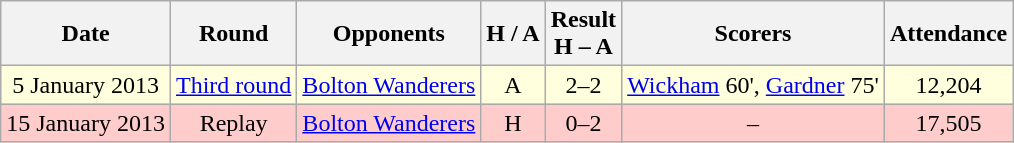<table class="wikitable" style="text-align:center">
<tr>
<th>Date</th>
<th>Round</th>
<th>Opponents</th>
<th>H / A</th>
<th>Result<br>H – A</th>
<th>Scorers</th>
<th>Attendance</th>
</tr>
<tr style="background:#ffd;">
<td>5 January 2013</td>
<td><a href='#'>Third round</a></td>
<td><a href='#'>Bolton Wanderers</a></td>
<td>A</td>
<td>2–2</td>
<td><a href='#'>Wickham</a> 60', <a href='#'>Gardner</a> 75'</td>
<td>12,204</td>
</tr>
<tr style="background:#fcc;">
<td>15 January 2013</td>
<td>Replay</td>
<td><a href='#'>Bolton Wanderers</a></td>
<td>H</td>
<td>0–2</td>
<td>–</td>
<td>17,505</td>
</tr>
</table>
